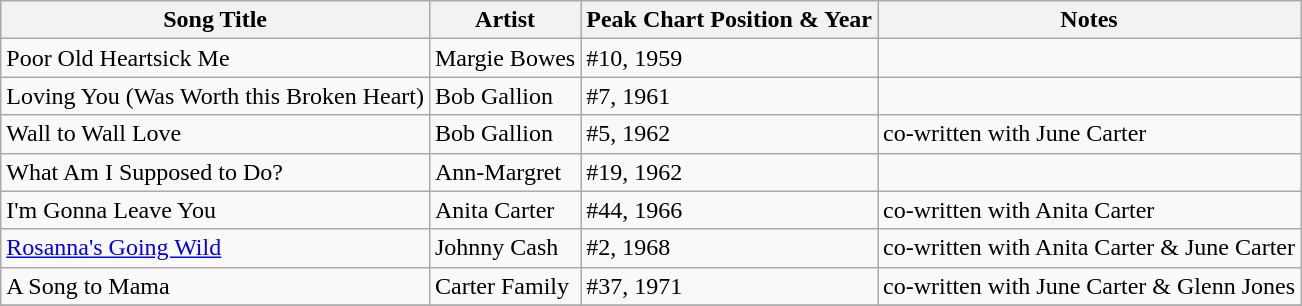<table class="wikitable">
<tr>
<th>Song Title</th>
<th>Artist</th>
<th>Peak Chart Position & Year</th>
<th>Notes</th>
</tr>
<tr>
<td>Poor Old Heartsick Me</td>
<td>Margie Bowes</td>
<td>#10, 1959</td>
<td></td>
</tr>
<tr>
<td>Loving You (Was Worth this Broken Heart)</td>
<td>Bob Gallion</td>
<td>#7, 1961</td>
<td></td>
</tr>
<tr>
<td>Wall to Wall Love</td>
<td>Bob Gallion</td>
<td>#5, 1962</td>
<td>co-written with June Carter</td>
</tr>
<tr>
<td>What Am I Supposed to Do?</td>
<td>Ann-Margret</td>
<td>#19, 1962</td>
<td></td>
</tr>
<tr>
<td>I'm Gonna Leave You</td>
<td>Anita Carter</td>
<td>#44, 1966</td>
<td>co-written with Anita Carter</td>
</tr>
<tr>
<td><a href='#'>Rosanna's Going Wild</a></td>
<td>Johnny Cash</td>
<td>#2, 1968</td>
<td>co-written with Anita Carter & June Carter</td>
</tr>
<tr>
<td>A Song to Mama</td>
<td>Carter Family</td>
<td>#37, 1971</td>
<td>co-written with June Carter & Glenn Jones</td>
</tr>
<tr>
</tr>
</table>
